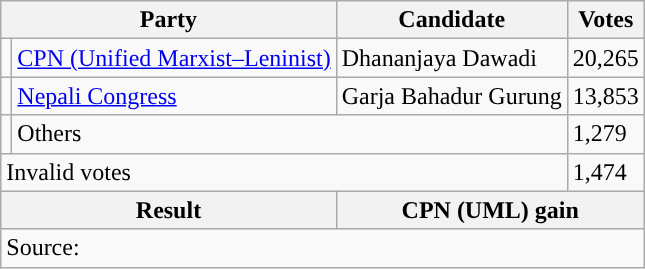<table class="wikitable">
<tr>
<th colspan="2">Party</th>
<th>Candidate</th>
<th>Votes</th>
</tr>
<tr>
<td style="background-color:"></td>
<td><a href='#'>CPN (Unified Marxist–Leninist)</a></td>
<td>Dhananjaya Dawadi</td>
<td>20,265</td>
</tr>
<tr>
<td style="background-color:"></td>
<td><a href='#'>Nepali Congress</a></td>
<td>Garja Bahadur Gurung</td>
<td>13,853</td>
</tr>
<tr>
<td></td>
<td colspan="2">Others</td>
<td>1,279</td>
</tr>
<tr>
<td colspan="3">Invalid votes</td>
<td>1,474</td>
</tr>
<tr>
<th colspan="2">Result</th>
<th colspan="2">CPN (UML) gain</th>
</tr>
<tr>
<td colspan="4">Source: </td>
</tr>
</table>
